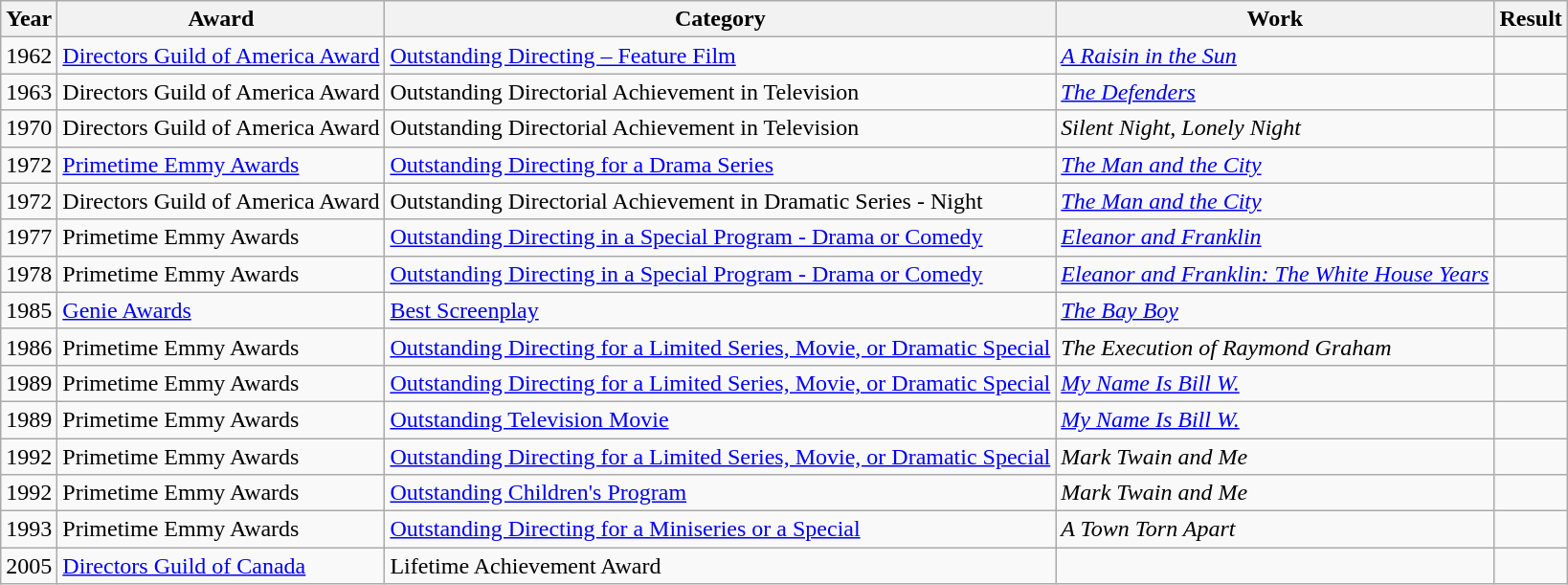<table class="wikitable sortable">
<tr>
<th>Year</th>
<th>Award</th>
<th>Category</th>
<th>Work</th>
<th>Result</th>
</tr>
<tr>
<td>1962</td>
<td><a href='#'>Directors Guild of America Award</a></td>
<td><a href='#'>Outstanding Directing – Feature Film</a></td>
<td><em><a href='#'>A Raisin in the Sun</a></em></td>
<td></td>
</tr>
<tr>
<td>1963</td>
<td>Directors Guild of America Award</td>
<td>Outstanding Directorial Achievement in Television</td>
<td><em><a href='#'>The Defenders</a></em> </td>
<td></td>
</tr>
<tr>
<td>1970</td>
<td>Directors Guild of America Award</td>
<td>Outstanding Directorial Achievement in Television</td>
<td><em>Silent Night, Lonely Night</em></td>
<td></td>
</tr>
<tr>
<td>1972</td>
<td><a href='#'>Primetime Emmy Awards</a></td>
<td><a href='#'>Outstanding Directing for a Drama Series</a></td>
<td><em><a href='#'>The Man and the City</a></em> </td>
<td></td>
</tr>
<tr>
<td>1972</td>
<td>Directors Guild of America Award</td>
<td>Outstanding Directorial Achievement in Dramatic Series - Night</td>
<td><em><a href='#'>The Man and the City</a></em> </td>
<td></td>
</tr>
<tr>
<td>1977</td>
<td>Primetime Emmy Awards</td>
<td><a href='#'>Outstanding Directing in a Special Program - Drama or Comedy</a></td>
<td><em><a href='#'>Eleanor and Franklin</a></em></td>
<td></td>
</tr>
<tr>
<td>1978</td>
<td>Primetime Emmy Awards</td>
<td><a href='#'>Outstanding Directing in a Special Program - Drama or Comedy</a></td>
<td><em><a href='#'>Eleanor and Franklin: The White House Years</a></em></td>
<td></td>
</tr>
<tr>
<td>1985</td>
<td><a href='#'>Genie Awards</a></td>
<td><a href='#'>Best Screenplay</a></td>
<td><em><a href='#'>The Bay Boy</a></em></td>
<td></td>
</tr>
<tr>
<td>1986</td>
<td>Primetime Emmy Awards</td>
<td><a href='#'>Outstanding Directing for a Limited Series, Movie, or Dramatic Special</a></td>
<td><em>The Execution of Raymond Graham</em></td>
<td></td>
</tr>
<tr>
<td>1989</td>
<td>Primetime Emmy Awards</td>
<td><a href='#'>Outstanding Directing for a Limited Series, Movie, or Dramatic Special</a></td>
<td><em><a href='#'>My Name Is Bill W.</a></em></td>
<td></td>
</tr>
<tr>
<td>1989</td>
<td>Primetime Emmy Awards</td>
<td><a href='#'>Outstanding Television Movie</a></td>
<td><em><a href='#'>My Name Is Bill W.</a></em></td>
<td></td>
</tr>
<tr>
<td>1992</td>
<td>Primetime Emmy Awards</td>
<td><a href='#'>Outstanding Directing for a Limited Series, Movie, or Dramatic Special</a></td>
<td><em>Mark Twain and Me</em></td>
<td></td>
</tr>
<tr>
<td>1992</td>
<td>Primetime Emmy Awards</td>
<td><a href='#'>Outstanding Children's Program</a></td>
<td><em>Mark Twain and Me</em></td>
<td></td>
</tr>
<tr>
<td>1993</td>
<td>Primetime Emmy Awards</td>
<td><a href='#'>Outstanding Directing for a Miniseries or a Special</a></td>
<td><em>A Town Torn Apart</em></td>
<td></td>
</tr>
<tr>
<td>2005</td>
<td><a href='#'>Directors Guild of Canada</a></td>
<td>Lifetime Achievement Award</td>
<td></td>
<td></td>
</tr>
</table>
